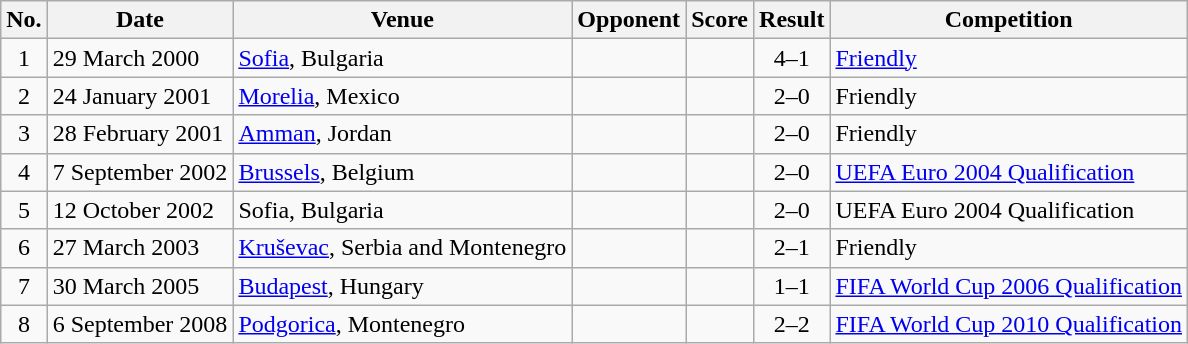<table class="wikitable sortable">
<tr>
<th scope="col">No.</th>
<th scope="col">Date</th>
<th scope="col">Venue</th>
<th scope="col">Opponent</th>
<th scope="col">Score</th>
<th scope="col">Result</th>
<th scope="col">Competition</th>
</tr>
<tr>
<td align="center">1</td>
<td>29 March 2000</td>
<td><a href='#'>Sofia</a>, Bulgaria</td>
<td></td>
<td></td>
<td align="center">4–1</td>
<td><a href='#'>Friendly</a></td>
</tr>
<tr>
<td align="center">2</td>
<td>24 January 2001</td>
<td><a href='#'>Morelia</a>, Mexico</td>
<td></td>
<td></td>
<td align="center">2–0</td>
<td>Friendly</td>
</tr>
<tr>
<td align="center">3</td>
<td>28 February 2001</td>
<td><a href='#'>Amman</a>, Jordan</td>
<td></td>
<td></td>
<td align="center">2–0</td>
<td>Friendly</td>
</tr>
<tr>
<td align="center">4</td>
<td>7 September 2002</td>
<td><a href='#'>Brussels</a>, Belgium</td>
<td></td>
<td></td>
<td align="center">2–0</td>
<td><a href='#'>UEFA Euro 2004 Qualification</a></td>
</tr>
<tr>
<td align="center">5</td>
<td>12 October 2002</td>
<td>Sofia, Bulgaria</td>
<td></td>
<td></td>
<td align="center">2–0</td>
<td>UEFA Euro 2004 Qualification</td>
</tr>
<tr>
<td align="center">6</td>
<td>27 March 2003</td>
<td><a href='#'>Kruševac</a>, Serbia and Montenegro</td>
<td></td>
<td></td>
<td align="center">2–1</td>
<td>Friendly</td>
</tr>
<tr>
<td align="center">7</td>
<td>30 March 2005</td>
<td><a href='#'>Budapest</a>, Hungary</td>
<td></td>
<td></td>
<td align="center">1–1</td>
<td><a href='#'>FIFA World Cup 2006 Qualification</a></td>
</tr>
<tr>
<td align="center">8</td>
<td>6 September 2008</td>
<td><a href='#'>Podgorica</a>, Montenegro</td>
<td></td>
<td></td>
<td align="center">2–2</td>
<td><a href='#'>FIFA World Cup 2010 Qualification</a></td>
</tr>
</table>
